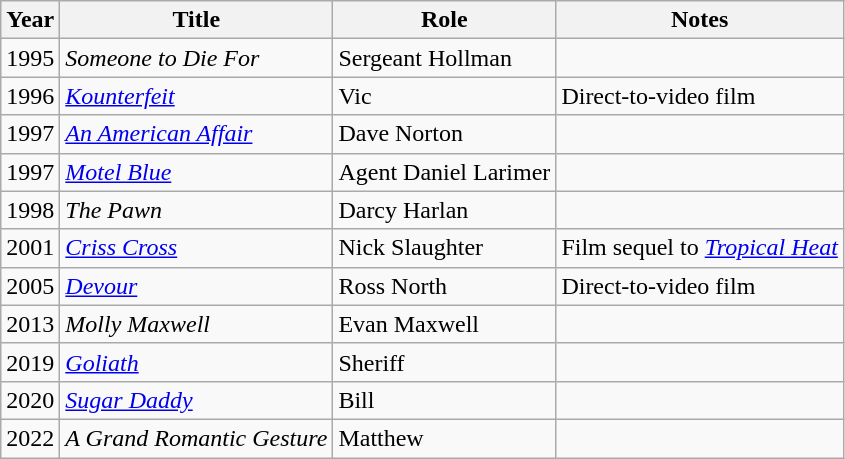<table class="wikitable sortable">
<tr>
<th>Year</th>
<th>Title</th>
<th>Role</th>
<th class="unsortable">Notes</th>
</tr>
<tr>
<td>1995</td>
<td><em>Someone to Die For</em></td>
<td>Sergeant Hollman</td>
<td></td>
</tr>
<tr>
<td>1996</td>
<td><em><a href='#'>Kounterfeit</a></em></td>
<td>Vic</td>
<td>Direct-to-video film</td>
</tr>
<tr>
<td>1997</td>
<td><em><a href='#'>An American Affair</a></em></td>
<td>Dave Norton</td>
<td></td>
</tr>
<tr>
<td>1997</td>
<td><em><a href='#'>Motel Blue</a></em></td>
<td>Agent Daniel Larimer</td>
<td></td>
</tr>
<tr>
<td>1998</td>
<td data-sort-value="Pawn, The"><em>The Pawn</em></td>
<td>Darcy Harlan</td>
<td></td>
</tr>
<tr>
<td>2001</td>
<td><em><a href='#'>Criss Cross</a></em></td>
<td>Nick Slaughter</td>
<td>Film sequel to <em><a href='#'>Tropical Heat</a></em></td>
</tr>
<tr>
<td>2005</td>
<td><em><a href='#'>Devour</a></em></td>
<td>Ross North</td>
<td>Direct-to-video film</td>
</tr>
<tr>
<td>2013</td>
<td><em>Molly Maxwell</em></td>
<td>Evan Maxwell</td>
<td></td>
</tr>
<tr>
<td>2019</td>
<td><em><a href='#'>Goliath</a></em></td>
<td>Sheriff</td>
<td></td>
</tr>
<tr>
<td>2020</td>
<td><em><a href='#'>Sugar Daddy</a></em></td>
<td>Bill</td>
<td></td>
</tr>
<tr>
<td>2022</td>
<td data-sort-value="Grand Romantic Gesture, A"><em>A Grand Romantic Gesture</em></td>
<td>Matthew</td>
<td></td>
</tr>
</table>
